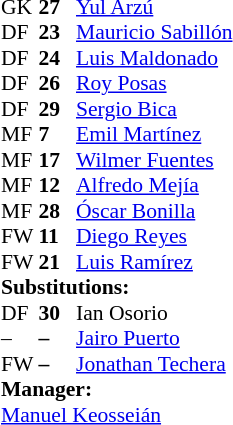<table style = "font-size: 90%" cellspacing = "0" cellpadding = "0">
<tr>
<td colspan = 4></td>
</tr>
<tr>
<th style="width:25px;"></th>
<th style="width:25px;"></th>
</tr>
<tr>
<td>GK</td>
<td><strong>27</strong></td>
<td> <a href='#'>Yul Arzú</a></td>
</tr>
<tr>
<td>DF</td>
<td><strong>23</strong></td>
<td> <a href='#'>Mauricio Sabillón</a></td>
</tr>
<tr>
<td>DF</td>
<td><strong>24</strong></td>
<td> <a href='#'>Luis Maldonado</a></td>
</tr>
<tr>
<td>DF</td>
<td><strong>26</strong></td>
<td> <a href='#'>Roy Posas</a></td>
</tr>
<tr>
<td>DF</td>
<td><strong>29</strong></td>
<td> <a href='#'>Sergio Bica</a></td>
</tr>
<tr>
<td>MF</td>
<td><strong>7</strong></td>
<td> <a href='#'>Emil Martínez</a></td>
<td></td>
<td></td>
</tr>
<tr>
<td>MF</td>
<td><strong>17</strong></td>
<td> <a href='#'>Wilmer Fuentes</a></td>
</tr>
<tr>
<td>MF</td>
<td><strong>12</strong></td>
<td> <a href='#'>Alfredo Mejía</a></td>
<td></td>
<td></td>
</tr>
<tr>
<td>MF</td>
<td><strong>28</strong></td>
<td> <a href='#'>Óscar Bonilla</a></td>
</tr>
<tr>
<td>FW</td>
<td><strong>11</strong></td>
<td> <a href='#'>Diego Reyes</a></td>
</tr>
<tr>
<td>FW</td>
<td><strong>21</strong></td>
<td> <a href='#'>Luis Ramírez</a></td>
<td></td>
<td></td>
</tr>
<tr>
<td colspan = 3><strong>Substitutions:</strong></td>
</tr>
<tr>
<td>DF</td>
<td><strong>30</strong></td>
<td> Ian Osorio</td>
<td></td>
<td></td>
</tr>
<tr>
<td>–</td>
<td><strong>–</strong></td>
<td> <a href='#'>Jairo Puerto</a></td>
<td></td>
<td></td>
</tr>
<tr>
<td>FW</td>
<td><strong>–</strong></td>
<td> <a href='#'>Jonathan Techera</a></td>
<td></td>
<td></td>
</tr>
<tr>
<td colspan = 3><strong>Manager:</strong></td>
</tr>
<tr>
<td colspan = 3> <a href='#'>Manuel Keosseián</a></td>
</tr>
</table>
